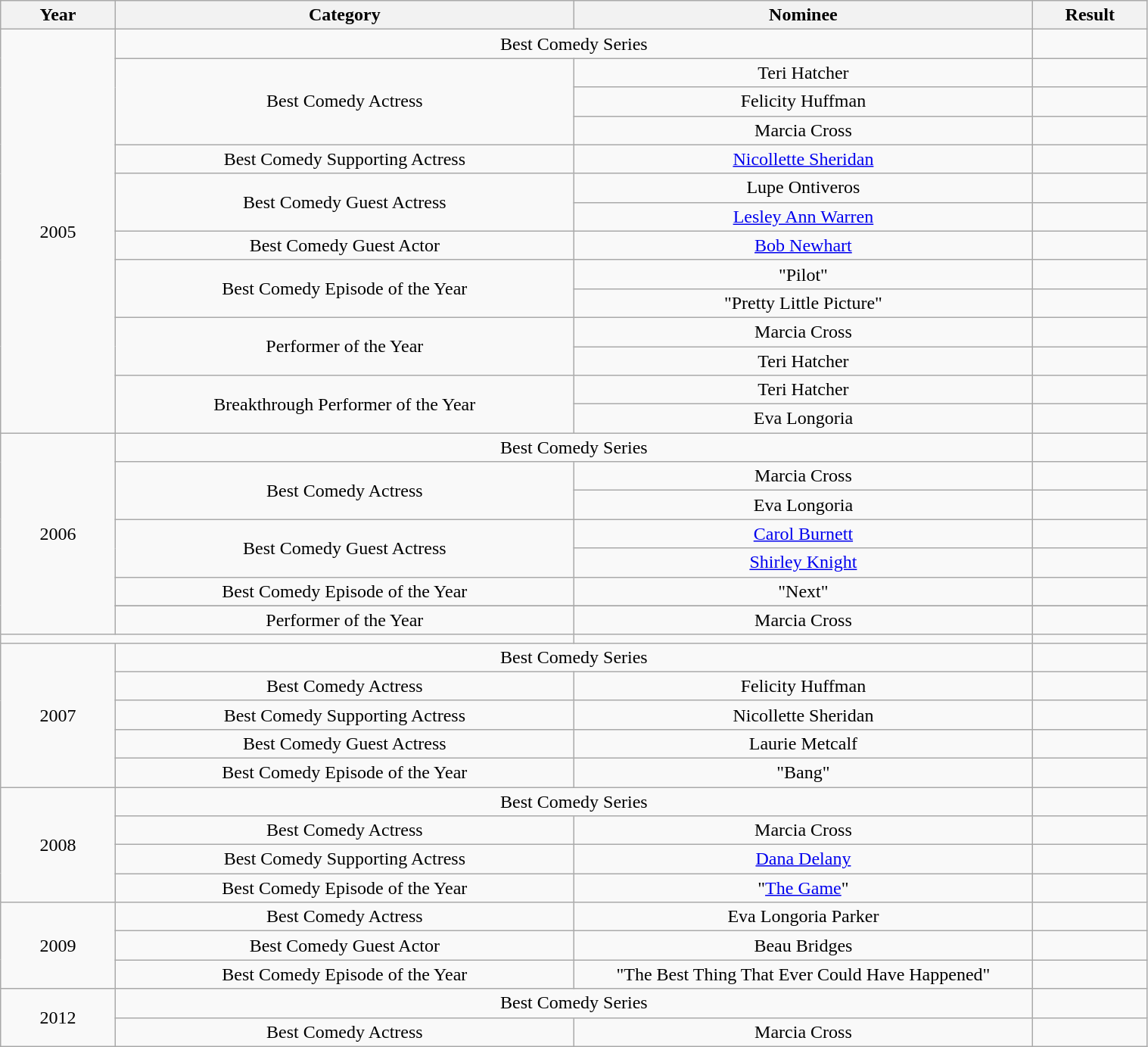<table class="wikitable" width="80%">
<tr>
<th width="10%">Year</th>
<th width="40%">Category</th>
<th width="40%">Nominee</th>
<th width="10%">Result</th>
</tr>
<tr>
<td rowspan="14" align="center">2005</td>
<td colspan="2" align="center">Best Comedy Series</td>
<td></td>
</tr>
<tr>
<td rowspan="3" align="center">Best Comedy Actress</td>
<td align="center">Teri Hatcher</td>
<td></td>
</tr>
<tr>
<td align="center">Felicity Huffman</td>
<td></td>
</tr>
<tr>
<td align="center">Marcia Cross</td>
<td></td>
</tr>
<tr>
<td align="center">Best Comedy Supporting Actress</td>
<td align="center"><a href='#'>Nicollette Sheridan</a></td>
<td></td>
</tr>
<tr>
<td rowspan="2" align="center">Best Comedy Guest Actress</td>
<td align="center">Lupe Ontiveros</td>
<td></td>
</tr>
<tr>
<td align="center"><a href='#'>Lesley Ann Warren</a></td>
<td></td>
</tr>
<tr>
<td align="center">Best Comedy Guest Actor</td>
<td align="center"><a href='#'>Bob Newhart</a></td>
<td></td>
</tr>
<tr>
<td rowspan="2" align="center">Best Comedy Episode of the Year</td>
<td align="center">"Pilot"</td>
<td></td>
</tr>
<tr>
<td align="center">"Pretty Little Picture"</td>
<td></td>
</tr>
<tr>
<td rowspan="2" align="center">Performer of the Year</td>
<td align="center">Marcia Cross</td>
<td></td>
</tr>
<tr>
<td align="center">Teri Hatcher</td>
<td></td>
</tr>
<tr>
<td rowspan="2" align="center">Breakthrough Performer of the Year</td>
<td align="center">Teri Hatcher</td>
<td></td>
</tr>
<tr>
<td align="center">Eva Longoria</td>
<td></td>
</tr>
<tr>
<td rowspan="8" align="center">2006</td>
<td colspan="2" align="center">Best Comedy Series</td>
<td></td>
</tr>
<tr>
<td rowspan="2" align="center">Best Comedy Actress</td>
<td align="center">Marcia Cross</td>
<td></td>
</tr>
<tr>
<td align="center">Eva Longoria</td>
<td></td>
</tr>
<tr>
<td rowspan="2" align="center">Best Comedy Guest Actress</td>
<td align="center"><a href='#'>Carol Burnett</a></td>
<td></td>
</tr>
<tr>
<td align="center"><a href='#'>Shirley Knight</a></td>
<td></td>
</tr>
<tr>
<td align="center">Best Comedy Episode of the Year</td>
<td align="center">"Next"</td>
<td></td>
</tr>
<tr>
</tr>
<tr>
<td align="center">Performer of the Year</td>
<td align="center">Marcia Cross</td>
<td></td>
</tr>
<tr>
<td colspan="2" align="center"></td>
<td></td>
</tr>
<tr>
<td rowspan="5" align="center">2007</td>
<td colspan="2" align="center">Best Comedy Series</td>
<td></td>
</tr>
<tr>
<td align="center">Best Comedy Actress</td>
<td align="center">Felicity Huffman</td>
<td></td>
</tr>
<tr>
<td align="center">Best Comedy Supporting Actress</td>
<td align="center">Nicollette Sheridan</td>
<td></td>
</tr>
<tr>
<td align="center">Best Comedy Guest Actress</td>
<td align="center">Laurie Metcalf</td>
<td></td>
</tr>
<tr>
<td align="center">Best Comedy Episode of the Year</td>
<td align="center">"Bang"</td>
<td></td>
</tr>
<tr>
<td rowspan="4" align="center">2008</td>
<td colspan="2" align="center">Best Comedy Series</td>
<td></td>
</tr>
<tr>
<td align="center">Best Comedy Actress</td>
<td align="center">Marcia Cross</td>
<td></td>
</tr>
<tr>
<td align="center">Best Comedy Supporting Actress</td>
<td align="center"><a href='#'>Dana Delany</a></td>
<td></td>
</tr>
<tr>
<td align="center">Best Comedy Episode of the Year</td>
<td align="center">"<a href='#'>The Game</a>"</td>
<td></td>
</tr>
<tr>
<td rowspan="3" align="center">2009</td>
<td align="center">Best Comedy Actress</td>
<td align="center">Eva Longoria Parker</td>
<td></td>
</tr>
<tr>
<td align="center">Best Comedy Guest Actor</td>
<td align="center">Beau Bridges</td>
<td></td>
</tr>
<tr>
<td align="center">Best Comedy Episode of the Year</td>
<td align="center">"The Best Thing That Ever Could Have Happened"</td>
<td></td>
</tr>
<tr>
<td rowspan="2" align="center">2012</td>
<td colspan="2" align="center">Best Comedy Series</td>
<td></td>
</tr>
<tr>
<td align="center">Best Comedy Actress</td>
<td align="center">Marcia Cross</td>
<td></td>
</tr>
</table>
